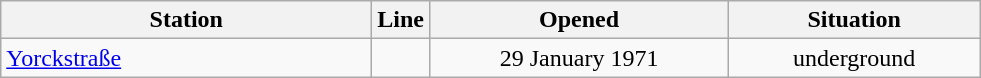<table class="wikitable" style="text-align:center">
<tr>
<th style="width:15em">Station</th>
<th>Line</th>
<th style="width:12em">Opened</th>
<th style="width:10em">Situation</th>
</tr>
<tr>
<td align="left"><a href='#'>Yorckstraße</a></td>
<td></td>
<td>29 January 1971</td>
<td>underground</td>
</tr>
</table>
